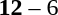<table style="text-align:center">
<tr>
<th width=200></th>
<th width=100></th>
<th width=200></th>
</tr>
<tr>
<td align=right><strong></strong></td>
<td><strong>12</strong> – 6</td>
<td align=left></td>
</tr>
</table>
